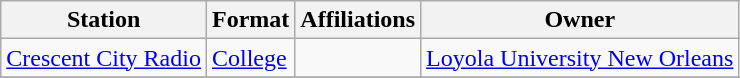<table class="wikitable">
<tr>
<th>Station</th>
<th>Format</th>
<th>Affiliations</th>
<th>Owner</th>
</tr>
<tr>
<td><a href='#'>Crescent City Radio</a></td>
<td><a href='#'>College</a></td>
<td></td>
<td><a href='#'>Loyola University New Orleans</a></td>
</tr>
<tr>
</tr>
</table>
